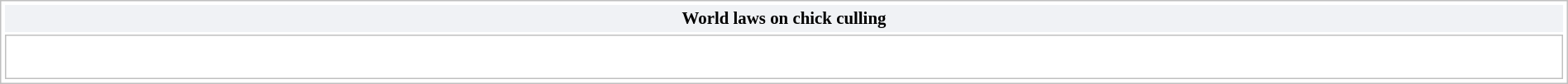<table class="collapsible collapsed" style="background-color: transparent; text-align: left; border: 1px solid silver; margin: 0.2em auto auto; width:100%; clear: both; padding: 1px;">
<tr>
<th style="background-color: #F0F2F5; font-size:87%; padding:0.2em 0.3em; text-align: center; "><span>World laws on chick culling</span></th>
</tr>
<tr>
<td style="border: solid 1px silver; padding: 8px; background-color: white;"><br><div></div></td>
</tr>
</table>
